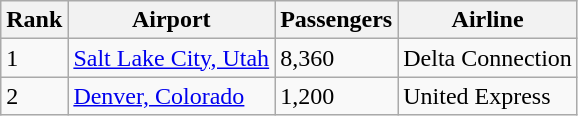<table class="wikitable">
<tr>
<th>Rank</th>
<th>Airport</th>
<th>Passengers</th>
<th>Airline</th>
</tr>
<tr>
<td>1</td>
<td><a href='#'>Salt Lake City, Utah</a></td>
<td>8,360</td>
<td>Delta Connection</td>
</tr>
<tr>
<td>2</td>
<td><a href='#'>Denver, Colorado</a></td>
<td>1,200</td>
<td>United Express</td>
</tr>
</table>
